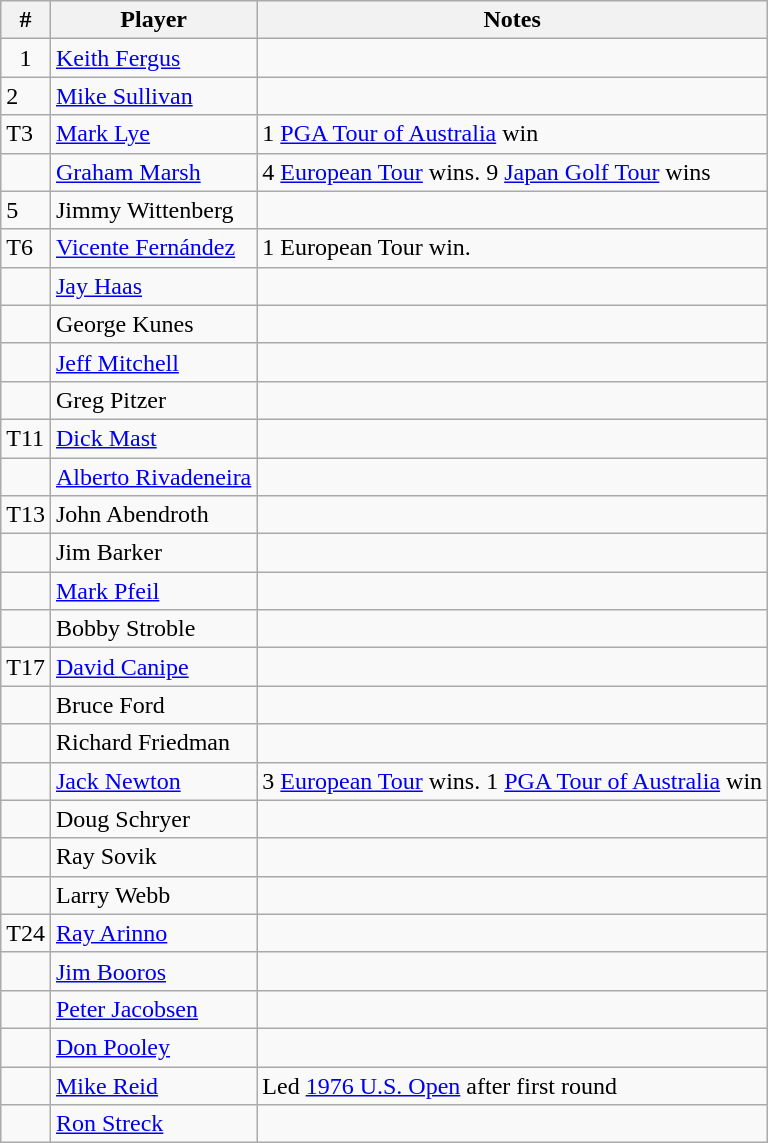<table class="wikitable sortable">
<tr>
<th>#</th>
<th>Player</th>
<th>Notes</th>
</tr>
<tr>
<td align="center">1</td>
<td> <a href='#'>Keith Fergus</a></td>
<td></td>
</tr>
<tr>
<td>2</td>
<td> <a href='#'>Mike Sullivan</a></td>
<td></td>
</tr>
<tr>
<td>T3</td>
<td> <a href='#'>Mark Lye</a></td>
<td>1 <a href='#'>PGA Tour of Australia</a> win</td>
</tr>
<tr>
<td></td>
<td> <a href='#'>Graham Marsh</a></td>
<td>4 <a href='#'>European Tour</a> wins. 9 <a href='#'>Japan Golf Tour</a> wins</td>
</tr>
<tr>
<td>5</td>
<td> Jimmy Wittenberg</td>
<td></td>
</tr>
<tr>
<td>T6</td>
<td> <a href='#'>Vicente Fernández</a></td>
<td>1 European Tour win.</td>
</tr>
<tr>
<td></td>
<td> <a href='#'>Jay Haas</a></td>
<td></td>
</tr>
<tr>
<td></td>
<td> George Kunes</td>
<td></td>
</tr>
<tr>
<td></td>
<td> <a href='#'>Jeff Mitchell</a></td>
<td></td>
</tr>
<tr>
<td></td>
<td> Greg Pitzer</td>
<td></td>
</tr>
<tr>
<td>T11</td>
<td> <a href='#'>Dick Mast</a></td>
<td></td>
</tr>
<tr>
<td></td>
<td> <a href='#'>Alberto Rivadeneira</a></td>
<td></td>
</tr>
<tr>
<td>T13</td>
<td> John Abendroth</td>
<td></td>
</tr>
<tr>
<td></td>
<td> Jim Barker</td>
<td></td>
</tr>
<tr>
<td></td>
<td> <a href='#'>Mark Pfeil</a></td>
<td></td>
</tr>
<tr>
<td></td>
<td> Bobby Stroble</td>
<td></td>
</tr>
<tr>
<td>T17</td>
<td> <a href='#'>David Canipe</a></td>
<td></td>
</tr>
<tr>
<td></td>
<td> Bruce Ford</td>
<td></td>
</tr>
<tr>
<td></td>
<td> Richard Friedman</td>
<td></td>
</tr>
<tr>
<td></td>
<td> <a href='#'>Jack Newton</a></td>
<td>3 <a href='#'>European Tour</a> wins. 1 <a href='#'>PGA Tour of Australia</a> win</td>
</tr>
<tr>
<td></td>
<td> Doug Schryer</td>
<td></td>
</tr>
<tr>
<td></td>
<td> Ray Sovik</td>
<td></td>
</tr>
<tr>
<td></td>
<td> Larry Webb</td>
<td></td>
</tr>
<tr>
<td>T24</td>
<td> <a href='#'>Ray Arinno</a></td>
<td></td>
</tr>
<tr>
<td></td>
<td> <a href='#'>Jim Booros</a></td>
<td></td>
</tr>
<tr>
<td></td>
<td> <a href='#'>Peter Jacobsen</a></td>
<td></td>
</tr>
<tr>
<td></td>
<td> <a href='#'>Don Pooley</a></td>
<td></td>
</tr>
<tr>
<td></td>
<td> <a href='#'>Mike Reid</a></td>
<td>Led <a href='#'>1976 U.S. Open</a> after first round</td>
</tr>
<tr>
<td></td>
<td> <a href='#'>Ron Streck</a></td>
<td></td>
</tr>
</table>
